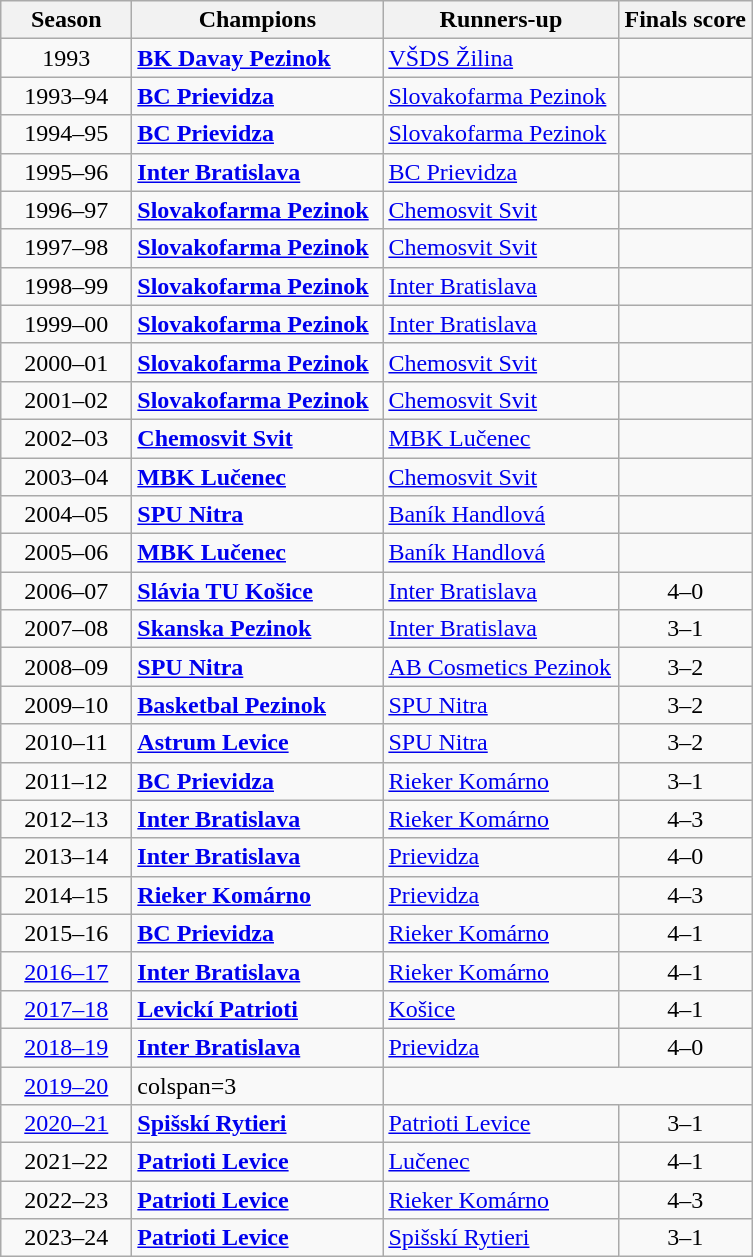<table class="wikitable">
<tr>
<th style="width:80px">Season</th>
<th style="width:160px">Champions</th>
<th style="width:150px">Runners-up</th>
<th>Finals score</th>
</tr>
<tr>
<td align=center>1993</td>
<td><strong><a href='#'>BK Davay Pezinok</a></strong></td>
<td><a href='#'>VŠDS Žilina</a></td>
<td></td>
</tr>
<tr>
<td align=center>1993–94</td>
<td><strong><a href='#'>BC Prievidza</a></strong></td>
<td><a href='#'>Slovakofarma Pezinok</a></td>
<td></td>
</tr>
<tr>
<td align=center>1994–95</td>
<td><strong><a href='#'>BC Prievidza</a></strong></td>
<td><a href='#'>Slovakofarma Pezinok</a></td>
<td></td>
</tr>
<tr>
<td align=center>1995–96</td>
<td><strong><a href='#'>Inter Bratislava</a></strong></td>
<td><a href='#'>BC Prievidza</a></td>
<td></td>
</tr>
<tr>
<td align=center>1996–97</td>
<td><strong><a href='#'>Slovakofarma Pezinok</a></strong></td>
<td><a href='#'>Chemosvit Svit</a></td>
<td></td>
</tr>
<tr>
<td align=center>1997–98</td>
<td><strong><a href='#'>Slovakofarma Pezinok</a></strong></td>
<td><a href='#'>Chemosvit Svit</a></td>
<td></td>
</tr>
<tr>
<td align=center>1998–99</td>
<td><strong><a href='#'>Slovakofarma Pezinok</a></strong></td>
<td><a href='#'>Inter Bratislava</a></td>
<td></td>
</tr>
<tr>
<td align=center>1999–00</td>
<td><strong><a href='#'>Slovakofarma Pezinok</a></strong></td>
<td><a href='#'>Inter Bratislava</a></td>
<td></td>
</tr>
<tr>
<td align=center>2000–01</td>
<td><strong><a href='#'>Slovakofarma Pezinok</a></strong></td>
<td><a href='#'>Chemosvit Svit</a></td>
<td></td>
</tr>
<tr>
<td align=center>2001–02</td>
<td><strong><a href='#'>Slovakofarma Pezinok</a></strong></td>
<td><a href='#'>Chemosvit Svit</a></td>
<td></td>
</tr>
<tr>
<td align=center>2002–03</td>
<td><strong><a href='#'>Chemosvit Svit</a></strong></td>
<td><a href='#'>MBK Lučenec</a></td>
<td></td>
</tr>
<tr>
<td align=center>2003–04</td>
<td><strong><a href='#'>MBK Lučenec</a></strong></td>
<td><a href='#'>Chemosvit Svit</a></td>
<td></td>
</tr>
<tr>
<td align=center>2004–05</td>
<td><strong><a href='#'>SPU Nitra</a></strong></td>
<td><a href='#'>Baník Handlová</a></td>
<td></td>
</tr>
<tr>
<td align=center>2005–06</td>
<td><strong><a href='#'>MBK Lučenec</a></strong></td>
<td><a href='#'>Baník Handlová</a></td>
<td></td>
</tr>
<tr>
<td align=center>2006–07</td>
<td><strong><a href='#'>Slávia TU Košice</a></strong></td>
<td><a href='#'>Inter Bratislava</a></td>
<td align=center>4–0</td>
</tr>
<tr>
<td align=center>2007–08</td>
<td><strong><a href='#'>Skanska Pezinok</a></strong></td>
<td><a href='#'>Inter Bratislava</a></td>
<td align=center>3–1</td>
</tr>
<tr>
<td align=center>2008–09</td>
<td><strong><a href='#'>SPU Nitra</a></strong></td>
<td><a href='#'>AB Cosmetics Pezinok</a></td>
<td align=center>3–2</td>
</tr>
<tr>
<td align=center>2009–10</td>
<td><strong><a href='#'>Basketbal Pezinok</a></strong></td>
<td><a href='#'>SPU Nitra</a></td>
<td align=center>3–2</td>
</tr>
<tr>
<td align=center>2010–11</td>
<td><strong><a href='#'>Astrum Levice</a></strong></td>
<td><a href='#'>SPU Nitra</a></td>
<td align=center>3–2</td>
</tr>
<tr>
<td align=center>2011–12</td>
<td><strong><a href='#'>BC Prievidza</a></strong></td>
<td><a href='#'>Rieker Komárno</a></td>
<td align=center>3–1</td>
</tr>
<tr>
<td align=center>2012–13</td>
<td><strong><a href='#'>Inter Bratislava</a></strong></td>
<td><a href='#'>Rieker Komárno</a></td>
<td align=center>4–3</td>
</tr>
<tr>
<td align=center>2013–14</td>
<td><strong><a href='#'>Inter Bratislava</a></strong></td>
<td><a href='#'>Prievidza</a></td>
<td align=center>4–0</td>
</tr>
<tr>
<td align=center>2014–15</td>
<td><strong><a href='#'>Rieker Komárno</a></strong></td>
<td><a href='#'>Prievidza</a></td>
<td align=center>4–3</td>
</tr>
<tr>
<td align=center>2015–16</td>
<td><strong><a href='#'>BC Prievidza</a></strong></td>
<td><a href='#'>Rieker Komárno</a></td>
<td align=center>4–1</td>
</tr>
<tr>
<td align=center><a href='#'>2016–17</a></td>
<td><strong><a href='#'>Inter Bratislava</a></strong></td>
<td><a href='#'>Rieker Komárno</a></td>
<td align=center>4–1</td>
</tr>
<tr>
<td align=center><a href='#'>2017–18</a></td>
<td><strong><a href='#'>Levickí Patrioti</a></strong></td>
<td><a href='#'>Košice</a></td>
<td align=center>4–1</td>
</tr>
<tr>
<td align=center><a href='#'>2018–19</a></td>
<td><strong><a href='#'>Inter Bratislava</a></strong></td>
<td><a href='#'>Prievidza</a></td>
<td align=center>4–0</td>
</tr>
<tr>
<td align=center><a href='#'>2019–20</a></td>
<td>colspan=3  </td>
</tr>
<tr>
<td align=center><a href='#'>2020–21</a></td>
<td><strong><a href='#'>Spišskí Rytieri</a></strong></td>
<td><a href='#'>Patrioti Levice</a></td>
<td align=center>3–1</td>
</tr>
<tr>
<td align=center>2021–22</td>
<td><strong><a href='#'>Patrioti Levice</a></strong></td>
<td><a href='#'>Lučenec</a></td>
<td align=center>4–1</td>
</tr>
<tr>
<td align=center>2022–23</td>
<td><strong><a href='#'>Patrioti Levice</a></strong></td>
<td><a href='#'>Rieker Komárno</a></td>
<td align=center>4–3</td>
</tr>
<tr>
<td align=center>2023–24</td>
<td><a href='#'><strong>Patrioti Levice</strong></a></td>
<td><a href='#'>Spišskí Rytieri</a></td>
<td align=center>3–1</td>
</tr>
</table>
